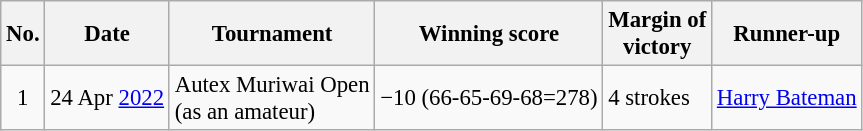<table class="wikitable" style="font-size:95%;">
<tr>
<th>No.</th>
<th>Date</th>
<th>Tournament</th>
<th>Winning score</th>
<th>Margin of<br>victory</th>
<th>Runner-up</th>
</tr>
<tr>
<td align=center>1</td>
<td align=right>24 Apr <a href='#'>2022</a></td>
<td>Autex Muriwai Open<br>(as an amateur)</td>
<td>−10 (66-65-69-68=278)</td>
<td>4 strokes</td>
<td> <a href='#'>Harry Bateman</a></td>
</tr>
</table>
